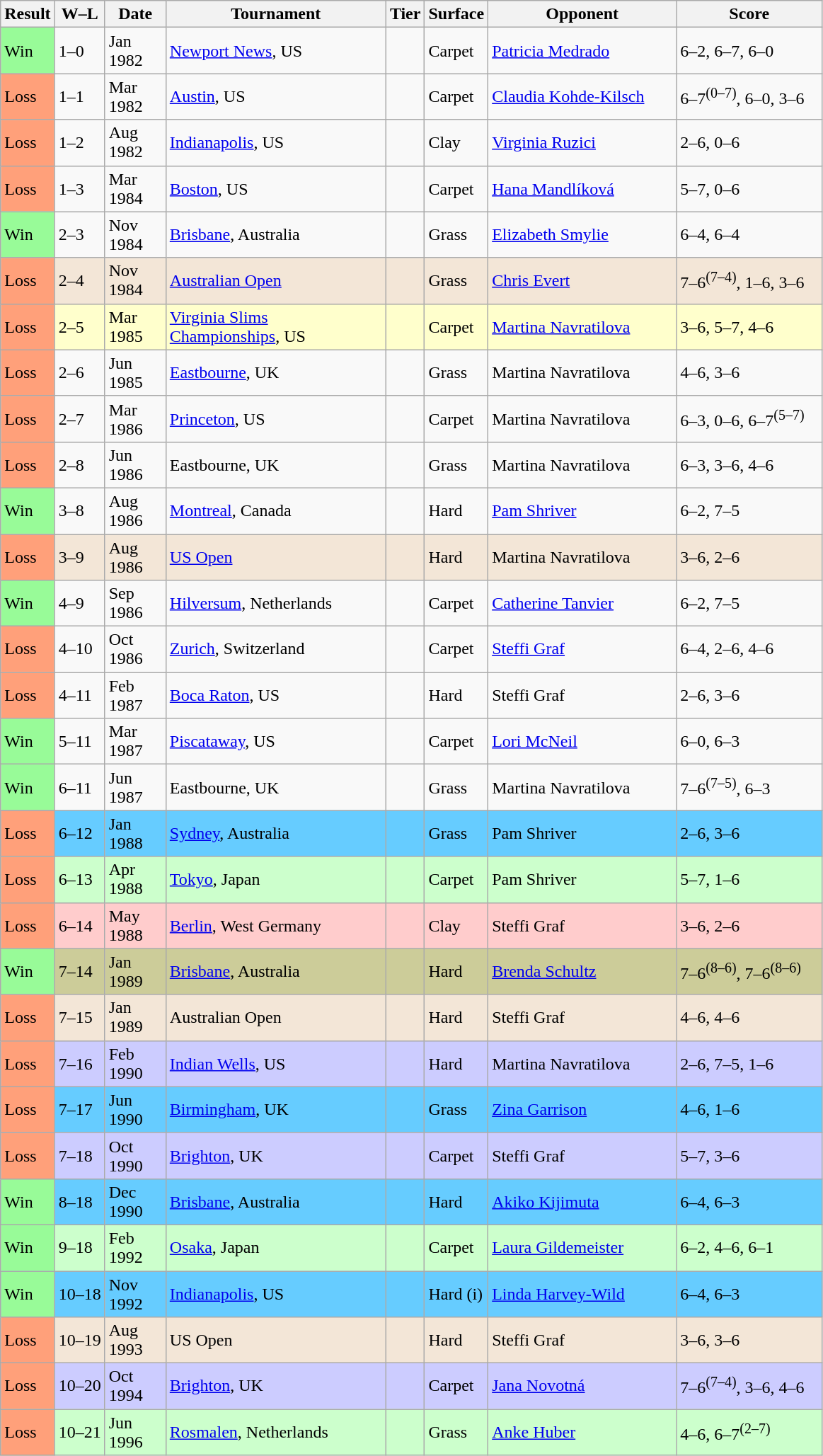<table class='sortable wikitable'>
<tr>
<th>Result</th>
<th style="width:40px" class="unsortable">W–L</th>
<th style="width:50px">Date</th>
<th style="width:200px">Tournament</th>
<th>Tier</th>
<th style="width:50px">Surface</th>
<th style="width:170px">Opponent</th>
<th style="width:130px" class="unsortable">Score</th>
</tr>
<tr>
<td style="background:#98fb98;">Win</td>
<td>1–0</td>
<td>Jan 1982</td>
<td><a href='#'>Newport News</a>, US</td>
<td></td>
<td>Carpet</td>
<td> <a href='#'>Patricia Medrado</a></td>
<td>6–2, 6–7, 6–0</td>
</tr>
<tr>
<td style="background:#ffa07a;">Loss</td>
<td>1–1</td>
<td>Mar 1982</td>
<td><a href='#'>Austin</a>, US</td>
<td></td>
<td>Carpet</td>
<td> <a href='#'>Claudia Kohde-Kilsch</a></td>
<td>6–7<sup>(0–7)</sup>, 6–0, 3–6</td>
</tr>
<tr>
<td style="background:#ffa07a;">Loss</td>
<td>1–2</td>
<td>Aug 1982</td>
<td><a href='#'>Indianapolis</a>, US</td>
<td></td>
<td>Clay</td>
<td> <a href='#'>Virginia Ruzici</a></td>
<td>2–6, 0–6</td>
</tr>
<tr>
<td style="background:#ffa07a;">Loss</td>
<td>1–3</td>
<td>Mar 1984</td>
<td><a href='#'>Boston</a>, US</td>
<td></td>
<td>Carpet</td>
<td> <a href='#'>Hana Mandlíková</a></td>
<td>5–7, 0–6</td>
</tr>
<tr>
<td style="background:#98fb98;">Win</td>
<td>2–3</td>
<td>Nov 1984</td>
<td><a href='#'>Brisbane</a>, Australia</td>
<td></td>
<td>Grass</td>
<td> <a href='#'>Elizabeth Smylie</a></td>
<td>6–4, 6–4</td>
</tr>
<tr style="background:#f3e6d7;">
<td style="background:#ffa07a;">Loss</td>
<td>2–4</td>
<td>Nov 1984</td>
<td><a href='#'>Australian Open</a></td>
<td></td>
<td>Grass</td>
<td> <a href='#'>Chris Evert</a></td>
<td>7–6<sup>(7–4)</sup>, 1–6, 3–6</td>
</tr>
<tr style="background:#ffffcc;">
<td style="background:#ffa07a;">Loss</td>
<td>2–5</td>
<td>Mar 1985</td>
<td><a href='#'>Virginia Slims Championships</a>, US</td>
<td></td>
<td>Carpet</td>
<td> <a href='#'>Martina Navratilova</a></td>
<td>3–6, 5–7, 4–6</td>
</tr>
<tr>
<td style="background:#ffa07a;">Loss</td>
<td>2–6</td>
<td>Jun 1985</td>
<td><a href='#'>Eastbourne</a>, UK</td>
<td></td>
<td>Grass</td>
<td> Martina Navratilova</td>
<td>4–6, 3–6</td>
</tr>
<tr>
<td style="background:#ffa07a;">Loss</td>
<td>2–7</td>
<td>Mar 1986</td>
<td><a href='#'>Princeton</a>, US</td>
<td></td>
<td>Carpet</td>
<td> Martina Navratilova</td>
<td>6–3, 0–6, 6–7<sup>(5–7)</sup></td>
</tr>
<tr>
<td style="background:#ffa07a;">Loss</td>
<td>2–8</td>
<td>Jun 1986</td>
<td>Eastbourne, UK</td>
<td></td>
<td>Grass</td>
<td> Martina Navratilova</td>
<td>6–3, 3–6, 4–6</td>
</tr>
<tr>
<td style="background:#98fb98;">Win</td>
<td>3–8</td>
<td>Aug 1986</td>
<td><a href='#'>Montreal</a>, Canada</td>
<td></td>
<td>Hard</td>
<td> <a href='#'>Pam Shriver</a></td>
<td>6–2, 7–5</td>
</tr>
<tr style="background:#f3e6d7;">
<td style="background:#ffa07a;">Loss</td>
<td>3–9</td>
<td>Aug 1986</td>
<td><a href='#'>US Open</a></td>
<td></td>
<td>Hard</td>
<td> Martina Navratilova</td>
<td>3–6, 2–6</td>
</tr>
<tr>
<td style="background:#98fb98;">Win</td>
<td>4–9</td>
<td>Sep 1986</td>
<td><a href='#'>Hilversum</a>, Netherlands</td>
<td></td>
<td>Carpet</td>
<td> <a href='#'>Catherine Tanvier</a></td>
<td>6–2, 7–5</td>
</tr>
<tr>
<td style="background:#ffa07a;">Loss</td>
<td>4–10</td>
<td>Oct 1986</td>
<td><a href='#'>Zurich</a>, Switzerland</td>
<td></td>
<td>Carpet</td>
<td> <a href='#'>Steffi Graf</a></td>
<td>6–4, 2–6, 4–6</td>
</tr>
<tr>
<td style="background:#ffa07a;">Loss</td>
<td>4–11</td>
<td>Feb 1987</td>
<td><a href='#'>Boca Raton</a>, US</td>
<td></td>
<td>Hard</td>
<td> Steffi Graf</td>
<td>2–6, 3–6</td>
</tr>
<tr>
<td style="background:#98fb98;">Win</td>
<td>5–11</td>
<td>Mar 1987</td>
<td><a href='#'>Piscataway</a>, US</td>
<td></td>
<td>Carpet</td>
<td> <a href='#'>Lori McNeil</a></td>
<td>6–0, 6–3</td>
</tr>
<tr>
<td style="background:#98fb98;">Win</td>
<td>6–11</td>
<td>Jun 1987</td>
<td>Eastbourne, UK</td>
<td></td>
<td>Grass</td>
<td> Martina Navratilova</td>
<td>7–6<sup>(7–5)</sup>, 6–3</td>
</tr>
<tr style="background:#6cf;">
<td style="background:#ffa07a;">Loss</td>
<td>6–12</td>
<td>Jan 1988</td>
<td><a href='#'>Sydney</a>, Australia</td>
<td></td>
<td>Grass</td>
<td> Pam Shriver</td>
<td>2–6, 3–6</td>
</tr>
<tr style="background:#cfc;">
<td style="background:#ffa07a;">Loss</td>
<td>6–13</td>
<td>Apr 1988</td>
<td><a href='#'>Tokyo</a>, Japan</td>
<td></td>
<td>Carpet</td>
<td> Pam Shriver</td>
<td>5–7, 1–6</td>
</tr>
<tr style="background:#fcc;">
<td style="background:#ffa07a;">Loss</td>
<td>6–14</td>
<td>May 1988</td>
<td><a href='#'>Berlin</a>, West Germany</td>
<td></td>
<td>Clay</td>
<td> Steffi Graf</td>
<td>3–6, 2–6</td>
</tr>
<tr style="background:#cc9;">
<td style="background:#98fb98;">Win</td>
<td>7–14</td>
<td>Jan 1989</td>
<td><a href='#'>Brisbane</a>, Australia</td>
<td></td>
<td>Hard</td>
<td> <a href='#'>Brenda Schultz</a></td>
<td>7–6<sup>(8–6)</sup>, 7–6<sup>(8–6)</sup></td>
</tr>
<tr style="background:#f3e6d7;">
<td style="background:#ffa07a;">Loss</td>
<td>7–15</td>
<td>Jan 1989</td>
<td>Australian Open</td>
<td></td>
<td>Hard</td>
<td> Steffi Graf</td>
<td>4–6, 4–6</td>
</tr>
<tr bgcolor="#CCCCFF">
<td style="background:#ffa07a;">Loss</td>
<td>7–16</td>
<td>Feb 1990</td>
<td><a href='#'>Indian Wells</a>, US</td>
<td></td>
<td>Hard</td>
<td> Martina Navratilova</td>
<td>2–6, 7–5, 1–6</td>
</tr>
<tr style="background:#6cf;">
<td style="background:#ffa07a;">Loss</td>
<td>7–17</td>
<td>Jun 1990</td>
<td><a href='#'>Birmingham</a>, UK</td>
<td></td>
<td>Grass</td>
<td> <a href='#'>Zina Garrison</a></td>
<td>4–6, 1–6</td>
</tr>
<tr bgcolor="#CCCCFF">
<td style="background:#ffa07a;">Loss</td>
<td>7–18</td>
<td>Oct 1990</td>
<td><a href='#'>Brighton</a>, UK</td>
<td></td>
<td>Carpet</td>
<td> Steffi Graf</td>
<td>5–7, 3–6</td>
</tr>
<tr style="background:#6cf;">
<td style="background:#98fb98;">Win</td>
<td>8–18</td>
<td>Dec 1990</td>
<td><a href='#'>Brisbane</a>, Australia</td>
<td></td>
<td>Hard</td>
<td> <a href='#'>Akiko Kijimuta</a></td>
<td>6–4, 6–3</td>
</tr>
<tr style="background:#cfc;">
<td style="background:#98fb98;">Win</td>
<td>9–18</td>
<td>Feb 1992</td>
<td><a href='#'>Osaka</a>, Japan</td>
<td></td>
<td>Carpet</td>
<td> <a href='#'>Laura Gildemeister</a></td>
<td>6–2, 4–6, 6–1</td>
</tr>
<tr style="background:#6cf;">
<td style="background:#98fb98;">Win</td>
<td>10–18</td>
<td>Nov 1992</td>
<td><a href='#'>Indianapolis</a>, US</td>
<td></td>
<td>Hard (i)</td>
<td> <a href='#'>Linda Harvey-Wild</a></td>
<td>6–4, 6–3</td>
</tr>
<tr style="background:#f3e6d7;">
<td style="background:#ffa07a;">Loss</td>
<td>10–19</td>
<td>Aug 1993</td>
<td>US Open</td>
<td></td>
<td>Hard</td>
<td> Steffi Graf</td>
<td>3–6, 3–6</td>
</tr>
<tr bgcolor="#CCCCFF">
<td style="background:#ffa07a;">Loss</td>
<td>10–20</td>
<td>Oct 1994</td>
<td><a href='#'>Brighton</a>, UK</td>
<td></td>
<td>Carpet</td>
<td> <a href='#'>Jana Novotná</a></td>
<td>7–6<sup>(7–4)</sup>, 3–6, 4–6</td>
</tr>
<tr style="background:#cfc;">
<td style="background:#ffa07a;">Loss</td>
<td>10–21</td>
<td>Jun 1996</td>
<td><a href='#'>Rosmalen</a>, Netherlands</td>
<td></td>
<td>Grass</td>
<td> <a href='#'>Anke Huber</a></td>
<td>4–6, 6–7<sup>(2–7)</sup></td>
</tr>
</table>
